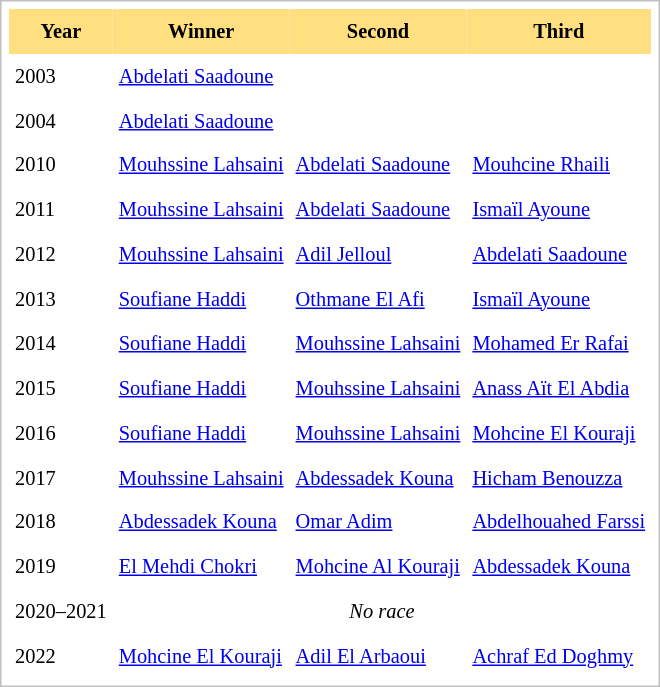<table cellpadding="4" cellspacing="0"  style="border: 1px solid silver; color: black; margin: 0 0 0.5em 0; background-color: white; padding: 5px; text-align: left; font-size:85%; vertical-align: top; line-height:1.6em;">
<tr>
<th scope=col; align="center" bgcolor="FFDF80">Year</th>
<th scope=col; align="center" bgcolor="FFDF80">Winner</th>
<th scope=col; align="center" bgcolor="FFDF80">Second</th>
<th scope=col; align="center" bgcolor="FFDF80">Third</th>
</tr>
<tr>
</tr>
<tr>
<td>2003</td>
<td><a href='#'>Abdelati Saadoune</a></td>
<td></td>
<td></td>
</tr>
<tr>
<td>2004</td>
<td><a href='#'>Abdelati Saadoune</a></td>
<td></td>
<td></td>
</tr>
<tr>
<td>2010</td>
<td><a href='#'>Mouhssine Lahsaini</a></td>
<td><a href='#'>Abdelati Saadoune</a></td>
<td><a href='#'>Mouhcine Rhaili</a></td>
</tr>
<tr>
<td>2011</td>
<td><a href='#'>Mouhssine Lahsaini</a></td>
<td><a href='#'>Abdelati Saadoune</a></td>
<td><a href='#'>Ismaïl Ayoune</a></td>
</tr>
<tr>
<td>2012</td>
<td><a href='#'>Mouhssine Lahsaini</a></td>
<td><a href='#'>Adil Jelloul</a></td>
<td><a href='#'>Abdelati Saadoune</a></td>
</tr>
<tr>
<td>2013</td>
<td><a href='#'>Soufiane Haddi</a></td>
<td><a href='#'>Othmane El Afi</a></td>
<td><a href='#'>Ismaïl Ayoune</a></td>
</tr>
<tr>
<td>2014</td>
<td><a href='#'>Soufiane Haddi</a></td>
<td><a href='#'>Mouhssine Lahsaini</a></td>
<td><a href='#'>Mohamed Er Rafai</a></td>
</tr>
<tr>
<td>2015</td>
<td><a href='#'>Soufiane Haddi</a></td>
<td><a href='#'>Mouhssine Lahsaini</a></td>
<td><a href='#'>Anass Aït El Abdia</a></td>
</tr>
<tr>
<td>2016</td>
<td><a href='#'>Soufiane Haddi</a></td>
<td><a href='#'>Mouhssine Lahsaini</a></td>
<td><a href='#'>Mohcine El Kouraji</a></td>
</tr>
<tr>
<td>2017</td>
<td><a href='#'>Mouhssine Lahsaini</a></td>
<td><a href='#'>Abdessadek Kouna</a></td>
<td><a href='#'>Hicham Benouzza</a></td>
</tr>
<tr>
<td>2018</td>
<td><a href='#'>Abdessadek Kouna</a></td>
<td><a href='#'>Omar Adim</a></td>
<td><a href='#'>Abdelhouahed Farssi</a></td>
</tr>
<tr>
<td>2019</td>
<td><a href='#'>El Mehdi Chokri</a></td>
<td><a href='#'>Mohcine Al Kouraji</a></td>
<td><a href='#'>Abdessadek Kouna</a></td>
</tr>
<tr>
<td>2020–2021</td>
<td colspan=3 align=center><em>No race</em></td>
</tr>
<tr>
<td>2022</td>
<td><a href='#'>Mohcine El Kouraji</a></td>
<td><a href='#'>Adil El Arbaoui</a></td>
<td><a href='#'>Achraf Ed Doghmy</a></td>
</tr>
</table>
